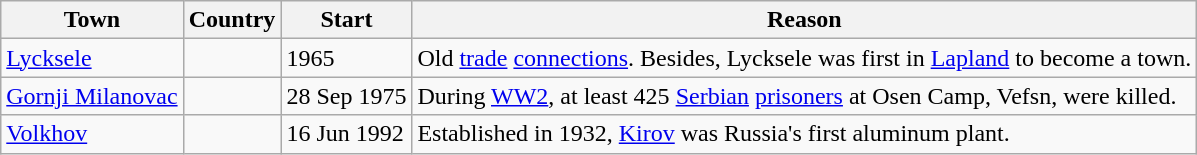<table class="wikitable">
<tr>
<th>Town</th>
<th>Country</th>
<th>Start</th>
<th>Reason</th>
</tr>
<tr>
<td> <a href='#'>Lycksele</a></td>
<td></td>
<td>1965</td>
<td>Old <a href='#'>trade</a> <a href='#'>connections</a>. Besides, Lycksele was first in <a href='#'>Lapland</a> to become a town.</td>
</tr>
<tr>
<td> <a href='#'>Gornji Milanovac</a></td>
<td></td>
<td>28 Sep 1975</td>
<td>During <a href='#'>WW2</a>, at least 425 <a href='#'>Serbian</a> <a href='#'>prisoners</a> at Osen Camp, Vefsn, were killed.</td>
</tr>
<tr>
<td> <a href='#'>Volkhov</a></td>
<td></td>
<td>16 Jun 1992</td>
<td>Established in 1932, <a href='#'>Kirov</a> was Russia's first aluminum plant.</td>
</tr>
</table>
